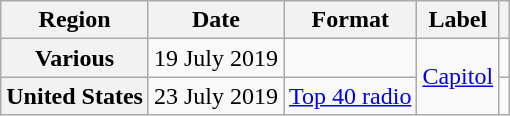<table class="wikitable plainrowheaders">
<tr>
<th scope="col">Region</th>
<th scope="col">Date</th>
<th scope="col">Format</th>
<th scope="col">Label</th>
<th scope="col"></th>
</tr>
<tr>
<th scope="row">Various</th>
<td>19 July 2019</td>
<td></td>
<td rowspan="2"><a href='#'>Capitol</a></td>
<td></td>
</tr>
<tr>
<th scope="row">United States</th>
<td>23 July 2019</td>
<td><a href='#'>Top 40 radio</a></td>
<td></td>
</tr>
</table>
